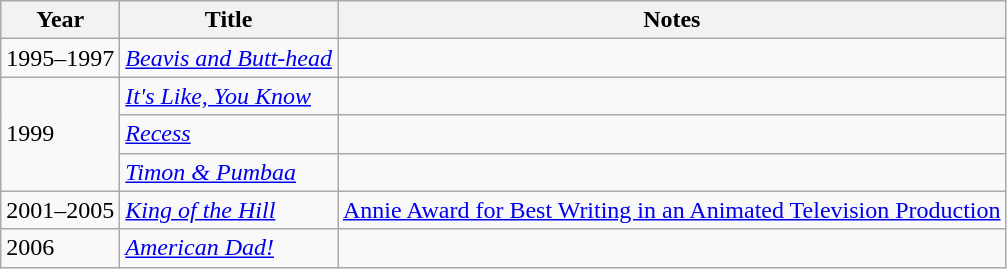<table class="wikitable">
<tr>
<th>Year</th>
<th>Title</th>
<th>Notes</th>
</tr>
<tr>
<td>1995–1997</td>
<td><em><a href='#'>Beavis and Butt-head</a></em></td>
<td></td>
</tr>
<tr>
<td rowspan=3>1999</td>
<td><em><a href='#'>It's Like, You Know</a></em></td>
<td></td>
</tr>
<tr>
<td><em><a href='#'>Recess</a></em></td>
<td></td>
</tr>
<tr>
<td><em><a href='#'>Timon & Pumbaa</a></em></td>
<td></td>
</tr>
<tr>
<td>2001–2005</td>
<td><em><a href='#'>King of the Hill</a></em></td>
<td><a href='#'>Annie Award for Best Writing in an Animated Television Production</a></td>
</tr>
<tr>
<td>2006</td>
<td><em><a href='#'>American Dad!</a></em></td>
<td></td>
</tr>
</table>
